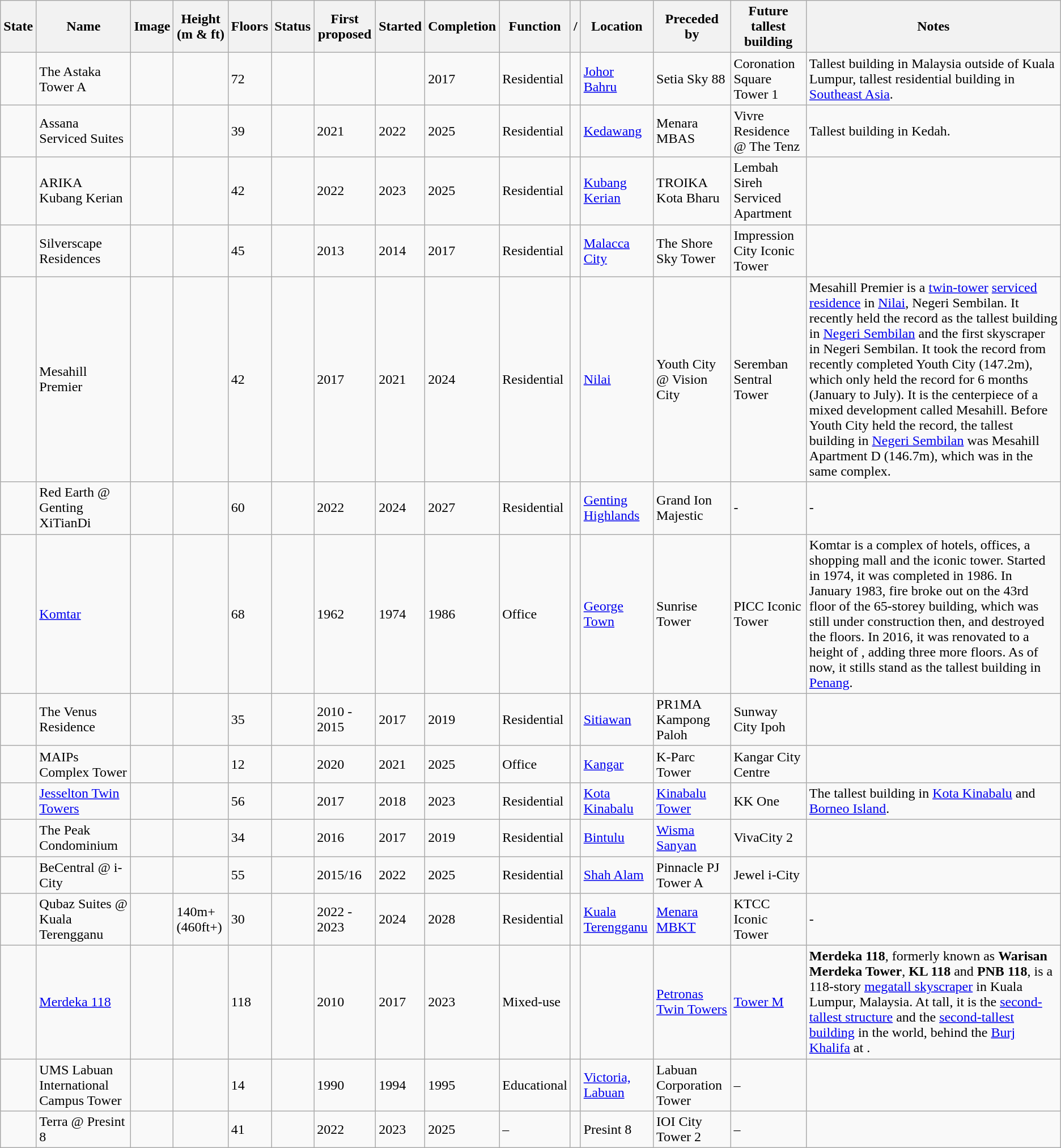<table class="wikitable sortable">
<tr>
<th>State</th>
<th>Name</th>
<th>Image</th>
<th>Height (m & ft)</th>
<th>Floors</th>
<th>Status</th>
<th>First proposed</th>
<th>Started</th>
<th>Completion</th>
<th>Function</th>
<th>/</th>
<th>Location</th>
<th>Preceded by</th>
<th>Future tallest building</th>
<th>Notes</th>
</tr>
<tr>
<td></td>
<td>The Astaka Tower A</td>
<td></td>
<td></td>
<td>72</td>
<td></td>
<td></td>
<td></td>
<td>2017</td>
<td>Residential</td>
<td></td>
<td><a href='#'>Johor Bahru</a></td>
<td>Setia Sky 88</td>
<td>Coronation Square Tower 1</td>
<td>Tallest building in Malaysia outside of Kuala Lumpur, tallest residential building in <a href='#'>Southeast Asia</a>.</td>
</tr>
<tr>
<td></td>
<td>Assana Serviced Suites</td>
<td></td>
<td></td>
<td>39</td>
<td></td>
<td>2021</td>
<td>2022</td>
<td>2025</td>
<td>Residential</td>
<td></td>
<td><a href='#'>Kedawang</a></td>
<td>Menara MBAS</td>
<td>Vivre Residence @ The Tenz</td>
<td>Tallest building in Kedah.</td>
</tr>
<tr>
<td></td>
<td>ARIKA Kubang Kerian</td>
<td></td>
<td></td>
<td>42</td>
<td></td>
<td>2022</td>
<td>2023</td>
<td>2025</td>
<td>Residential</td>
<td></td>
<td><a href='#'>Kubang Kerian</a></td>
<td>TROIKA Kota Bharu</td>
<td>Lembah Sireh Serviced Apartment</td>
<td></td>
</tr>
<tr>
<td></td>
<td>Silverscape Residences</td>
<td></td>
<td></td>
<td>45</td>
<td></td>
<td>2013</td>
<td>2014</td>
<td>2017</td>
<td>Residential</td>
<td></td>
<td><a href='#'>Malacca City</a></td>
<td>The Shore Sky Tower</td>
<td>Impression City Iconic Tower</td>
<td></td>
</tr>
<tr>
<td></td>
<td>Mesahill Premier</td>
<td></td>
<td></td>
<td>42</td>
<td></td>
<td>2017</td>
<td>2021</td>
<td>2024</td>
<td>Residential</td>
<td></td>
<td><a href='#'>Nilai</a></td>
<td>Youth City @ Vision City</td>
<td>Seremban Sentral Tower</td>
<td>Mesahill Premier is a <a href='#'>twin-tower</a> <a href='#'>serviced residence</a> in <a href='#'>Nilai</a>, Negeri Sembilan. It recently held the record as the tallest building in <a href='#'>Negeri Sembilan</a> and the first skyscraper in Negeri Sembilan. It took the record from recently completed Youth City (147.2m), which only held the record for 6 months (January to July). It is the centerpiece of a mixed development called Mesahill. Before Youth City held the record, the tallest building in <a href='#'>Negeri Sembilan</a> was Mesahill Apartment D (146.7m), which was in the same complex.</td>
</tr>
<tr>
<td></td>
<td>Red Earth @ Genting XiTianDi</td>
<td></td>
<td></td>
<td>60</td>
<td></td>
<td>2022</td>
<td>2024</td>
<td>2027</td>
<td>Residential</td>
<td></td>
<td><a href='#'>Genting Highlands</a></td>
<td>Grand Ion Majestic</td>
<td>-</td>
<td>-</td>
</tr>
<tr>
<td></td>
<td><a href='#'>Komtar</a></td>
<td></td>
<td></td>
<td>68</td>
<td></td>
<td>1962</td>
<td>1974</td>
<td>1986</td>
<td>Office</td>
<td></td>
<td><a href='#'>George Town</a></td>
<td>Sunrise Tower</td>
<td>PICC Iconic Tower</td>
<td>Komtar is a complex of hotels, offices, a shopping mall and the iconic tower. Started in 1974, it was completed in 1986. In January 1983, fire broke out on the 43rd floor of the 65-storey building, which was still under construction then, and destroyed the floors. In 2016, it was renovated to a height of , adding three more floors. As of now, it stills stand as the tallest building in <a href='#'>Penang</a>.</td>
</tr>
<tr>
<td></td>
<td>The Venus Residence</td>
<td></td>
<td></td>
<td>35</td>
<td></td>
<td>2010 - 2015</td>
<td>2017</td>
<td>2019</td>
<td>Residential</td>
<td></td>
<td><a href='#'>Sitiawan</a></td>
<td>PR1MA Kampong Paloh</td>
<td>Sunway City Ipoh</td>
<td></td>
</tr>
<tr>
<td></td>
<td>MAIPs Complex Tower</td>
<td></td>
<td></td>
<td>12</td>
<td></td>
<td>2020</td>
<td>2021</td>
<td>2025</td>
<td>Office</td>
<td></td>
<td><a href='#'>Kangar</a></td>
<td>K-Parc Tower</td>
<td>Kangar City Centre</td>
<td></td>
</tr>
<tr>
<td></td>
<td><a href='#'>Jesselton Twin Towers</a></td>
<td></td>
<td></td>
<td>56</td>
<td></td>
<td>2017</td>
<td>2018</td>
<td>2023</td>
<td>Residential</td>
<td></td>
<td><a href='#'>Kota Kinabalu</a></td>
<td><a href='#'>Kinabalu Tower</a></td>
<td>KK One</td>
<td>The tallest building in <a href='#'>Kota Kinabalu</a> and <a href='#'>Borneo Island</a>.</td>
</tr>
<tr>
<td></td>
<td>The Peak Condominium</td>
<td></td>
<td></td>
<td>34</td>
<td></td>
<td>2016</td>
<td>2017</td>
<td>2019</td>
<td>Residential</td>
<td></td>
<td><a href='#'>Bintulu</a></td>
<td><a href='#'>Wisma Sanyan</a></td>
<td>VivaCity 2</td>
<td></td>
</tr>
<tr>
<td></td>
<td>BeCentral @ i-City</td>
<td></td>
<td></td>
<td>55</td>
<td></td>
<td>2015/16</td>
<td>2022</td>
<td>2025</td>
<td>Residential</td>
<td></td>
<td><a href='#'>Shah Alam</a></td>
<td>Pinnacle PJ Tower A</td>
<td>Jewel i-City</td>
<td></td>
</tr>
<tr>
<td></td>
<td>Qubaz Suites @ Kuala Terengganu</td>
<td></td>
<td>140m+ (460ft+)</td>
<td>30</td>
<td></td>
<td>2022 - 2023</td>
<td>2024</td>
<td>2028</td>
<td>Residential</td>
<td></td>
<td><a href='#'>Kuala Terengganu</a></td>
<td><a href='#'>Menara MBKT</a></td>
<td>KTCC Iconic Tower</td>
<td>-</td>
</tr>
<tr>
<td></td>
<td><a href='#'>Merdeka 118</a></td>
<td></td>
<td></td>
<td>118</td>
<td></td>
<td>2010</td>
<td>2017</td>
<td>2023</td>
<td>Mixed-use</td>
<td></td>
<td></td>
<td><a href='#'>Petronas Twin Towers</a></td>
<td><a href='#'>Tower M</a></td>
<td><strong>Merdeka 118</strong>, formerly known as <strong>Warisan Merdeka Tower</strong>, <strong>KL 118</strong> and <strong>PNB 118</strong>, is a 118-story <a href='#'>megatall skyscraper</a> in Kuala Lumpur, Malaysia. At  tall, it is the <a href='#'>second-tallest structure</a> and the <a href='#'>second-tallest building</a> in the world, behind the <a href='#'>Burj Khalifa</a> at .</td>
</tr>
<tr>
<td></td>
<td>UMS Labuan International Campus Tower</td>
<td></td>
<td></td>
<td>14</td>
<td></td>
<td>1990</td>
<td>1994</td>
<td>1995</td>
<td>Educational</td>
<td></td>
<td><a href='#'>Victoria, Labuan</a></td>
<td>Labuan Corporation Tower</td>
<td>–</td>
<td></td>
</tr>
<tr>
<td></td>
<td>Terra @ Presint 8</td>
<td></td>
<td></td>
<td>41</td>
<td></td>
<td>2022</td>
<td>2023</td>
<td>2025</td>
<td>–</td>
<td></td>
<td>Presint 8</td>
<td>IOI City Tower 2</td>
<td>–</td>
</tr>
</table>
